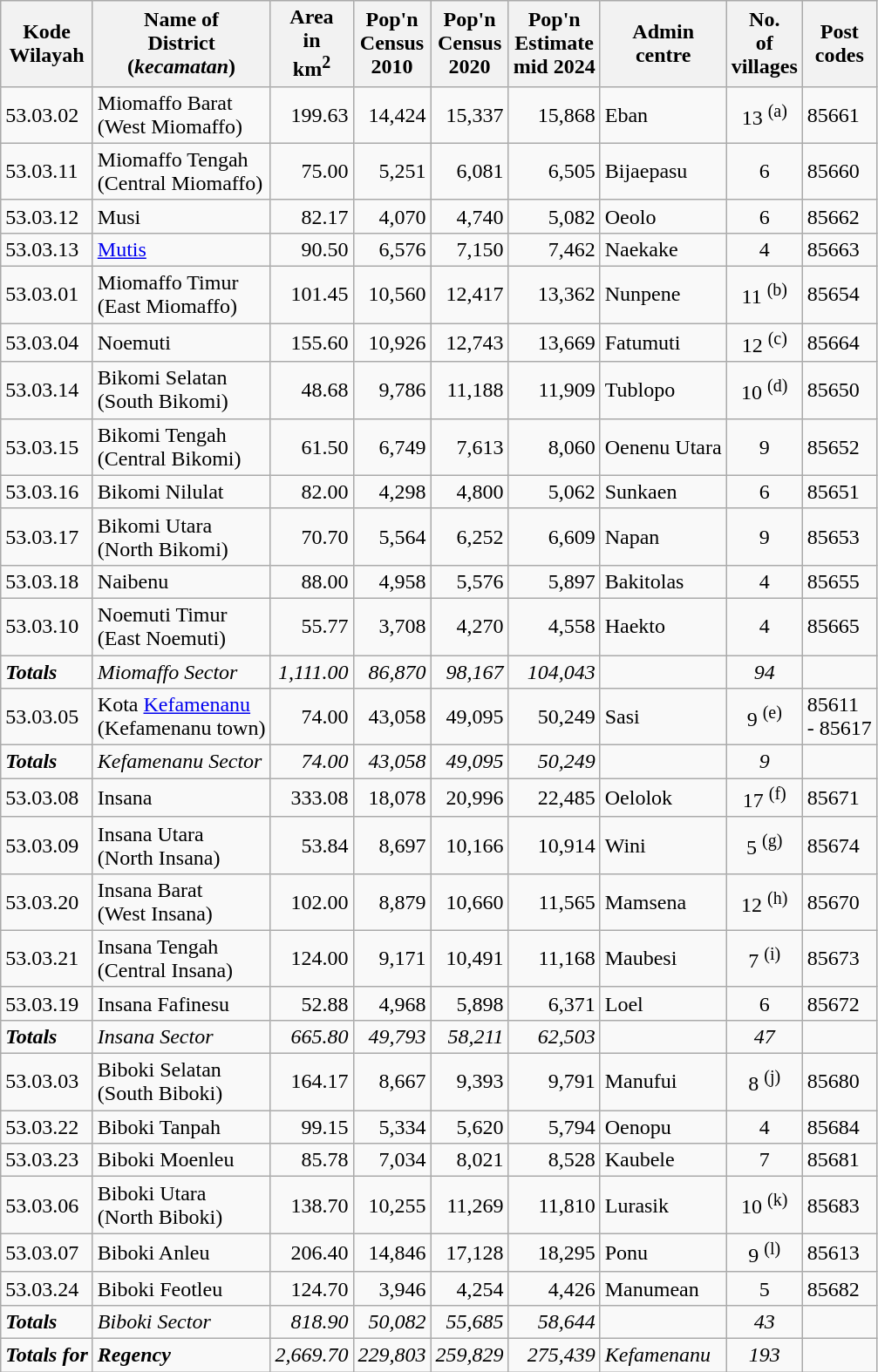<table class="sortable wikitable">
<tr>
<th>Kode <br>Wilayah</th>
<th>Name of<br>District<br>(<em>kecamatan</em>)</th>
<th>Area <br>in <br>km<sup>2</sup></th>
<th>Pop'n<br>Census<br>2010</th>
<th>Pop'n<br>Census<br>2020</th>
<th>Pop'n<br>Estimate<br>mid 2024</th>
<th>Admin<br> centre</th>
<th>No.<br>of<br> villages</th>
<th>Post<br>codes</th>
</tr>
<tr>
<td>53.03.02</td>
<td>Miomaffo Barat  <br>(West Miomaffo)</td>
<td align="right">199.63</td>
<td align="right">14,424</td>
<td align="right">15,337</td>
<td align="right">15,868</td>
<td>Eban</td>
<td align="center">13 <sup>(a)</sup></td>
<td>85661</td>
</tr>
<tr>
<td>53.03.11</td>
<td>Miomaffo Tengah  <br>(Central Miomaffo)</td>
<td align="right">75.00</td>
<td align="right">5,251</td>
<td align="right">6,081</td>
<td align="right">6,505</td>
<td>Bijaepasu</td>
<td align="center">6</td>
<td>85660</td>
</tr>
<tr>
<td>53.03.12</td>
<td>Musi </td>
<td align="right">82.17</td>
<td align="right">4,070</td>
<td align="right">4,740</td>
<td align="right">5,082</td>
<td>Oeolo</td>
<td align="center">6</td>
<td>85662</td>
</tr>
<tr>
<td>53.03.13</td>
<td><a href='#'>Mutis</a></td>
<td align="right">90.50</td>
<td align="right">6,576</td>
<td align="right">7,150</td>
<td align="right">7,462</td>
<td>Naekake</td>
<td align="center">4</td>
<td>85663</td>
</tr>
<tr>
<td>53.03.01</td>
<td>Miomaffo Timur  <br>(East Miomaffo)</td>
<td align="right">101.45</td>
<td align="right">10,560</td>
<td align="right">12,417</td>
<td align="right">13,362</td>
<td>Nunpene</td>
<td align="center">11 <sup>(b)</sup></td>
<td>85654</td>
</tr>
<tr>
<td>53.03.04</td>
<td>Noemuti </td>
<td align="right">155.60</td>
<td align="right">10,926</td>
<td align="right">12,743</td>
<td align="right">13,669</td>
<td>Fatumuti</td>
<td align="center">12 <sup>(c)</sup></td>
<td>85664</td>
</tr>
<tr>
<td>53.03.14</td>
<td>Bikomi Selatan  <br>(South Bikomi)</td>
<td align="right">48.68</td>
<td align="right">9,786</td>
<td align="right">11,188</td>
<td align="right">11,909</td>
<td>Tublopo</td>
<td align="center">10 <sup>(d)</sup></td>
<td>85650</td>
</tr>
<tr>
<td>53.03.15</td>
<td>Bikomi Tengah  <br>(Central Bikomi)</td>
<td align="right">61.50</td>
<td align="right">6,749</td>
<td align="right">7,613</td>
<td align="right">8,060</td>
<td>Oenenu Utara</td>
<td align="center">9</td>
<td>85652</td>
</tr>
<tr>
<td>53.03.16</td>
<td>Bikomi Nilulat </td>
<td align="right">82.00</td>
<td align="right">4,298</td>
<td align="right">4,800</td>
<td align="right">5,062</td>
<td>Sunkaen</td>
<td align="center">6</td>
<td>85651</td>
</tr>
<tr>
<td>53.03.17</td>
<td>Bikomi Utara  <br>(North Bikomi)</td>
<td align="right">70.70</td>
<td align="right">5,564</td>
<td align="right">6,252</td>
<td align="right">6,609</td>
<td>Napan</td>
<td align="center">9</td>
<td>85653</td>
</tr>
<tr>
<td>53.03.18</td>
<td>Naibenu </td>
<td align="right">88.00</td>
<td align="right">4,958</td>
<td align="right">5,576</td>
<td align="right">5,897</td>
<td>Bakitolas</td>
<td align="center">4</td>
<td>85655</td>
</tr>
<tr>
<td>53.03.10</td>
<td>Noemuti Timur  <br>(East Noemuti)</td>
<td align="right">55.77</td>
<td align="right">3,708</td>
<td align="right">4,270</td>
<td align="right">4,558</td>
<td>Haekto</td>
<td align="center">4</td>
<td>85665</td>
</tr>
<tr>
<td><strong><em>Totals</em></strong></td>
<td><em>Miomaffo Sector</em></td>
<td align="right"><em>1,111.00</em></td>
<td align="right"><em>86,870</em></td>
<td align="right"><em> 98,167</em></td>
<td align="right"><em>104,043</em></td>
<td></td>
<td align="center"><em>94</em></td>
<td></td>
</tr>
<tr>
<td>53.03.05</td>
<td>Kota <a href='#'>Kefamenanu</a> <br>(Kefamenanu town)</td>
<td align="right">74.00</td>
<td align="right">43,058</td>
<td align="right">49,095</td>
<td align="right">50,249</td>
<td>Sasi</td>
<td align="center">9 <sup>(e)</sup></td>
<td>85611<br>- 85617</td>
</tr>
<tr>
<td><strong><em>Totals</em></strong></td>
<td><em>Kefamenanu Sector</em></td>
<td align="right"><em>74.00</em></td>
<td align="right"><em>43,058</em></td>
<td align="right"><em>49,095</em></td>
<td align="right"><em>50,249</em></td>
<td></td>
<td align="center"><em>9</em></td>
<td></td>
</tr>
<tr>
<td>53.03.08</td>
<td>Insana </td>
<td align="right">333.08</td>
<td align="right">18,078</td>
<td align="right">20,996</td>
<td align="right">22,485</td>
<td>Oelolok</td>
<td align="center">17 <sup>(f)</sup></td>
<td>85671</td>
</tr>
<tr>
<td>53.03.09</td>
<td>Insana Utara  <br>(North Insana)</td>
<td align="right">53.84</td>
<td align="right">8,697</td>
<td align="right">10,166</td>
<td align="right">10,914</td>
<td>Wini</td>
<td align="center">5 <sup>(g)</sup></td>
<td>85674</td>
</tr>
<tr>
<td>53.03.20</td>
<td>Insana Barat  <br>(West Insana)</td>
<td align="right">102.00</td>
<td align="right">8,879</td>
<td align="right">10,660</td>
<td align="right">11,565</td>
<td>Mamsena</td>
<td align="center">12 <sup>(h)</sup></td>
<td>85670</td>
</tr>
<tr>
<td>53.03.21</td>
<td>Insana Tengah  <br>(Central Insana)</td>
<td align="right">124.00</td>
<td align="right">9,171</td>
<td align="right">10,491</td>
<td align="right">11,168</td>
<td>Maubesi</td>
<td align="center">7 <sup>(i)</sup></td>
<td>85673</td>
</tr>
<tr>
<td>53.03.19</td>
<td>Insana Fafinesu </td>
<td align="right">52.88</td>
<td align="right">4,968</td>
<td align="right">5,898</td>
<td align="right">6,371</td>
<td>Loel</td>
<td align="center">6</td>
<td>85672</td>
</tr>
<tr>
<td><strong><em>Totals</em></strong></td>
<td><em>Insana Sector</em></td>
<td align="right"><em>665.80</em></td>
<td align="right"><em>49,793</em></td>
<td align="right"><em>58,211</em></td>
<td align="right"><em>62,503</em></td>
<td></td>
<td align="center"><em>47</em></td>
<td></td>
</tr>
<tr>
<td>53.03.03</td>
<td>Biboki Selatan  <br>(South Biboki)</td>
<td align="right">164.17</td>
<td align="right">8,667</td>
<td align="right">9,393</td>
<td align="right">9,791</td>
<td>Manufui</td>
<td align="center">8 <sup>(j)</sup></td>
<td>85680</td>
</tr>
<tr>
<td>53.03.22</td>
<td>Biboki Tanpah </td>
<td align="right">99.15</td>
<td align="right">5,334</td>
<td align="right">5,620</td>
<td align="right">5,794</td>
<td>Oenopu</td>
<td align="center">4</td>
<td>85684</td>
</tr>
<tr>
<td>53.03.23</td>
<td>Biboki Moenleu </td>
<td align="right">85.78</td>
<td align="right">7,034</td>
<td align="right">8,021</td>
<td align="right">8,528</td>
<td>Kaubele</td>
<td align="center">7</td>
<td>85681</td>
</tr>
<tr>
<td>53.03.06</td>
<td>Biboki Utara  <br>(North Biboki)</td>
<td align="right">138.70</td>
<td align="right">10,255</td>
<td align="right">11,269</td>
<td align="right">11,810</td>
<td>Lurasik</td>
<td align="center">10 <sup>(k)</sup></td>
<td>85683</td>
</tr>
<tr>
<td>53.03.07</td>
<td>Biboki Anleu </td>
<td align="right">206.40</td>
<td align="right">14,846</td>
<td align="right">17,128</td>
<td align="right">18,295</td>
<td>Ponu</td>
<td align="center">9 <sup>(l)</sup></td>
<td>85613</td>
</tr>
<tr>
<td>53.03.24</td>
<td>Biboki Feotleu </td>
<td align="right">124.70</td>
<td align="right">3,946</td>
<td align="right">4,254</td>
<td align="right">4,426</td>
<td>Manumean</td>
<td align="center">5</td>
<td>85682</td>
</tr>
<tr>
<td><strong><em>Totals</em></strong></td>
<td><em>Biboki Sector</em></td>
<td align="right"><em>818.90</em></td>
<td align="right"><em>50,082</em></td>
<td align="right"><em>55,685</em></td>
<td align="right"><em>58,644</em></td>
<td></td>
<td align="center"><em>43</em></td>
<td></td>
</tr>
<tr>
<td><strong><em>Totals  for</em></strong></td>
<td><strong><em>Regency</em></strong></td>
<td align="right"><em>2,669.70</em></td>
<td align="right"><em>229,803</em></td>
<td align="right"><em>259,829</em></td>
<td align="right"><em>275,439</em></td>
<td><em>Kefamenanu</em></td>
<td align="center"><em>193</em></td>
<td></td>
</tr>
</table>
